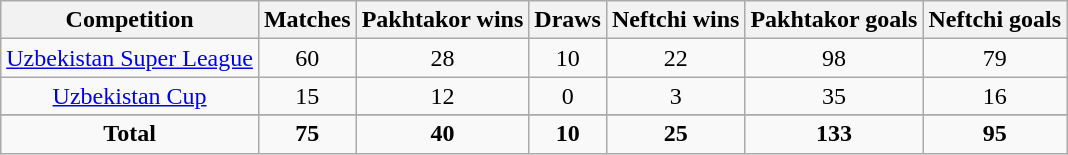<table class="wikitable" style="text-align:center">
<tr>
<th>Competition</th>
<th>Matches</th>
<th>Pakhtakor wins</th>
<th>Draws</th>
<th>Neftchi wins</th>
<th>Pakhtakor goals</th>
<th>Neftchi goals</th>
</tr>
<tr>
<td><a href='#'>Uzbekistan Super League</a></td>
<td>60</td>
<td>28</td>
<td>10</td>
<td>22</td>
<td>98</td>
<td>79</td>
</tr>
<tr>
<td><a href='#'>Uzbekistan Cup</a></td>
<td>15</td>
<td>12</td>
<td>0</td>
<td>3</td>
<td>35</td>
<td>16</td>
</tr>
<tr>
</tr>
<tr class="unsortable">
<td><strong>Total</strong></td>
<td><strong>75</strong></td>
<td><strong>40</strong></td>
<td><strong>10</strong></td>
<td><strong>25</strong></td>
<td><strong>133</strong></td>
<td><strong>95</strong></td>
</tr>
</table>
